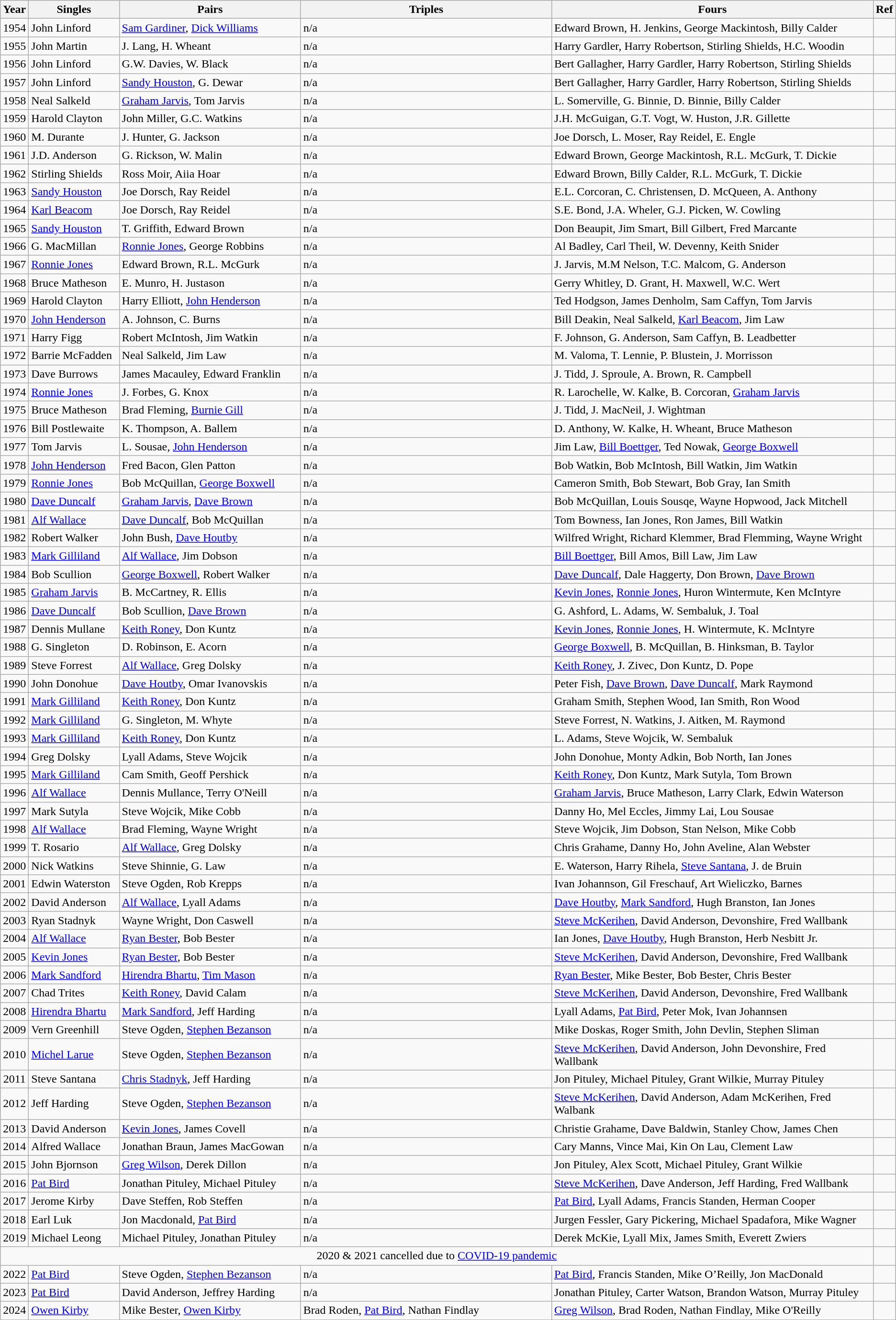<table class="wikitable">
<tr>
<th width="30">Year</th>
<th width="120">Singles</th>
<th width="250">Pairs</th>
<th width="350">Triples</th>
<th width="450">Fours</th>
<th width="20">Ref</th>
</tr>
<tr>
<td align=center>1954</td>
<td>John Linford</td>
<td><a href='#'>Sam Gardiner</a>, <a href='#'>Dick Williams</a></td>
<td>n/a</td>
<td>Edward Brown, H. Jenkins, George Mackintosh, Billy Calder</td>
<td></td>
</tr>
<tr>
<td align=center>1955</td>
<td>John Martin</td>
<td>J. Lang, H. Wheant</td>
<td>n/a</td>
<td>Harry Gardler, Harry Robertson, Stirling Shields, H.C. Woodin</td>
<td></td>
</tr>
<tr>
<td align=center>1956</td>
<td>John Linford</td>
<td>G.W. Davies, W. Black</td>
<td>n/a</td>
<td>Bert Gallagher, Harry Gardler, Harry Robertson, Stirling Shields</td>
<td></td>
</tr>
<tr>
<td align=center>1957</td>
<td>John Linford</td>
<td><a href='#'>Sandy Houston</a>, G. Dewar</td>
<td>n/a</td>
<td>Bert Gallagher, Harry Gardler, Harry Robertson, Stirling Shields</td>
<td></td>
</tr>
<tr>
<td align=center>1958</td>
<td>Neal Salkeld</td>
<td><a href='#'>Graham Jarvis</a>, Tom Jarvis</td>
<td>n/a</td>
<td>L. Somerville, G. Binnie, D. Binnie, Billy Calder</td>
<td></td>
</tr>
<tr>
<td align=center>1959</td>
<td>Harold Clayton</td>
<td>John Miller, G.C. Watkins</td>
<td>n/a</td>
<td>J.H. McGuigan, G.T. Vogt, W. Huston, J.R. Gillette</td>
<td></td>
</tr>
<tr>
<td align=center>1960</td>
<td>M. Durante</td>
<td>J. Hunter, G. Jackson</td>
<td>n/a</td>
<td>Joe Dorsch, L. Moser, Ray Reidel, E. Engle</td>
<td></td>
</tr>
<tr>
<td align=center>1961</td>
<td>J.D. Anderson</td>
<td>G. Rickson, W. Malin</td>
<td>n/a</td>
<td>Edward Brown, George Mackintosh, R.L. McGurk, T. Dickie</td>
<td></td>
</tr>
<tr>
<td align=center>1962</td>
<td>Stirling Shields</td>
<td>Ross Moir, Aiia Hoar</td>
<td>n/a</td>
<td>Edward Brown, Billy Calder, R.L. McGurk, T. Dickie</td>
<td></td>
</tr>
<tr>
<td align=center>1963</td>
<td><a href='#'>Sandy Houston</a></td>
<td>Joe Dorsch, Ray Reidel</td>
<td>n/a</td>
<td>E.L. Corcoran, C. Christensen, D. McQueen, A. Anthony</td>
<td></td>
</tr>
<tr>
<td align=center>1964</td>
<td><a href='#'>Karl Beacom</a></td>
<td>Joe Dorsch, Ray Reidel</td>
<td>n/a</td>
<td>S.E. Bond, J.A. Wheler, G.J. Picken, W. Cowling</td>
<td></td>
</tr>
<tr>
<td align=center>1965</td>
<td><a href='#'>Sandy Houston</a></td>
<td>T. Griffith, Edward Brown</td>
<td>n/a</td>
<td>Don Beaupit, Jim Smart, Bill Gilbert, Fred Marcante</td>
<td></td>
</tr>
<tr>
<td align=center>1966</td>
<td>G. MacMillan</td>
<td><a href='#'>Ronnie Jones</a>, George Robbins</td>
<td>n/a</td>
<td>Al Badley, Carl Theil, W. Devenny, Keith Snider</td>
<td></td>
</tr>
<tr>
<td align=center>1967</td>
<td><a href='#'>Ronnie Jones</a></td>
<td>Edward Brown, R.L. McGurk</td>
<td>n/a</td>
<td>J. Jarvis, M.M Nelson, T.C. Malcom, G. Anderson</td>
<td></td>
</tr>
<tr>
<td align=center>1968</td>
<td>Bruce Matheson</td>
<td>E. Munro, H. Justason</td>
<td>n/a</td>
<td>Gerry Whitley, D. Grant, H. Maxwell, W.C. Wert</td>
<td></td>
</tr>
<tr>
<td align=center>1969</td>
<td>Harold Clayton</td>
<td>Harry Elliott, <a href='#'>John Henderson</a></td>
<td>n/a</td>
<td>Ted Hodgson, James Denholm, Sam Caffyn, Tom Jarvis</td>
<td></td>
</tr>
<tr>
<td align=center>1970</td>
<td><a href='#'>John Henderson</a></td>
<td>A. Johnson, C. Burns</td>
<td>n/a</td>
<td>Bill Deakin, Neal Salkeld, <a href='#'>Karl Beacom</a>, Jim Law</td>
<td></td>
</tr>
<tr>
<td align=center>1971</td>
<td>Harry Figg</td>
<td>Robert McIntosh, Jim Watkin</td>
<td>n/a</td>
<td>F. Johnson, G. Anderson, Sam Caffyn, B. Leadbetter</td>
<td></td>
</tr>
<tr>
<td align=center>1972</td>
<td>Barrie McFadden</td>
<td>Neal Salkeld, Jim Law</td>
<td>n/a</td>
<td>M. Valoma, T. Lennie, P. Blustein, J. Morrisson</td>
<td></td>
</tr>
<tr>
<td align=center>1973</td>
<td>Dave Burrows</td>
<td>James Macauley, Edward Franklin</td>
<td>n/a</td>
<td>J. Tidd, J. Sproule, A. Brown, R. Campbell</td>
<td></td>
</tr>
<tr>
<td align=center>1974</td>
<td><a href='#'>Ronnie Jones</a></td>
<td>J. Forbes, G. Knox</td>
<td>n/a</td>
<td>R. Larochelle, W. Kalke, B. Corcoran, <a href='#'>Graham Jarvis</a></td>
<td></td>
</tr>
<tr>
<td align=center>1975</td>
<td>Bruce Matheson</td>
<td>Brad Fleming, <a href='#'>Burnie Gill</a></td>
<td>n/a</td>
<td>J. Tidd, J. MacNeil, J. Wightman</td>
<td></td>
</tr>
<tr>
<td align=center>1976</td>
<td>Bill Postlewaite</td>
<td>K. Thompson, A. Ballem</td>
<td>n/a</td>
<td>D. Anthony, W. Kalke, H. Wheant, Bruce Matheson</td>
<td></td>
</tr>
<tr>
<td align=center>1977</td>
<td>Tom Jarvis</td>
<td>L. Sousae, <a href='#'>John Henderson</a></td>
<td>n/a</td>
<td>Jim Law, <a href='#'>Bill Boettger</a>, Ted Nowak, <a href='#'>George Boxwell</a></td>
<td></td>
</tr>
<tr>
<td align=center>1978</td>
<td><a href='#'>John Henderson</a></td>
<td>Fred Bacon, Glen Patton</td>
<td>n/a</td>
<td>Bob Watkin, Bob McIntosh, Bill Watkin, Jim Watkin</td>
<td></td>
</tr>
<tr>
<td align=center>1979</td>
<td><a href='#'>Ronnie Jones</a></td>
<td>Bob McQuillan, <a href='#'>George Boxwell</a></td>
<td>n/a</td>
<td>Cameron Smith, Bob Stewart, Bob Gray, Ian Smith</td>
<td></td>
</tr>
<tr>
<td align=center>1980</td>
<td><a href='#'>Dave Duncalf</a></td>
<td><a href='#'>Graham Jarvis</a>, <a href='#'>Dave Brown</a></td>
<td>n/a</td>
<td>Bob McQuillan, Louis Sousqe, Wayne Hopwood, Jack Mitchell</td>
<td></td>
</tr>
<tr>
<td align=center>1981</td>
<td><a href='#'>Alf Wallace</a></td>
<td><a href='#'>Dave Duncalf</a>, Bob McQuillan</td>
<td>n/a</td>
<td>Tom Bowness, Ian Jones, Ron James, Bill Watkin</td>
<td></td>
</tr>
<tr>
<td align=center>1982</td>
<td>Robert Walker</td>
<td>John Bush, <a href='#'>Dave Houtby</a></td>
<td>n/a</td>
<td>Wilfred Wright, Richard Klemmer, Brad Flemming, Wayne Wright</td>
<td></td>
</tr>
<tr>
<td align=center>1983</td>
<td><a href='#'>Mark Gilliland</a></td>
<td><a href='#'>Alf Wallace</a>, Jim Dobson</td>
<td>n/a</td>
<td><a href='#'>Bill Boettger</a>, Bill Amos, Bill Law, Jim Law</td>
<td></td>
</tr>
<tr>
<td align=center>1984</td>
<td>Bob Scullion</td>
<td><a href='#'>George Boxwell</a>, Robert Walker</td>
<td>n/a</td>
<td><a href='#'>Dave Duncalf</a>, Dale Haggerty, Don Brown, <a href='#'>Dave Brown</a></td>
<td></td>
</tr>
<tr>
<td align=center>1985</td>
<td><a href='#'>Graham Jarvis</a></td>
<td>B. McCartney, R. Ellis</td>
<td>n/a</td>
<td><a href='#'>Kevin Jones</a>, <a href='#'>Ronnie Jones</a>, Huron Wintermute, Ken McIntyre</td>
<td></td>
</tr>
<tr>
<td align=center>1986</td>
<td><a href='#'>Dave Duncalf</a></td>
<td>Bob Scullion, <a href='#'>Dave Brown</a></td>
<td>n/a</td>
<td>G. Ashford, L. Adams, W. Sembaluk, J. Toal</td>
<td></td>
</tr>
<tr>
<td align=center>1987</td>
<td>Dennis Mullane</td>
<td><a href='#'>Keith Roney</a>, Don Kuntz</td>
<td>n/a</td>
<td><a href='#'>Kevin Jones</a>, <a href='#'>Ronnie Jones</a>, H. Wintermute, K. McIntyre</td>
<td></td>
</tr>
<tr>
<td align=center>1988</td>
<td>G. Singleton</td>
<td>D. Robinson, E. Acorn</td>
<td>n/a</td>
<td><a href='#'>George Boxwell</a>, B. McQuillan, B. Hinksman, B. Taylor</td>
<td></td>
</tr>
<tr>
<td align=center>1989</td>
<td>Steve Forrest</td>
<td><a href='#'>Alf Wallace</a>, Greg Dolsky</td>
<td>n/a</td>
<td><a href='#'>Keith Roney</a>, J. Zivec, Don Kuntz, D. Pope</td>
<td></td>
</tr>
<tr>
<td align=center>1990</td>
<td>John Donohue</td>
<td><a href='#'>Dave Houtby</a>, Omar Ivanovskis</td>
<td>n/a</td>
<td>Peter Fish, <a href='#'>Dave Brown</a>, <a href='#'>Dave Duncalf</a>, Mark Raymond</td>
<td></td>
</tr>
<tr>
<td align=center>1991</td>
<td><a href='#'>Mark Gilliland</a></td>
<td><a href='#'>Keith Roney</a>, Don Kuntz</td>
<td>n/a</td>
<td>Graham Smith, Stephen Wood, Ian Smith, Ron Wood</td>
<td></td>
</tr>
<tr>
<td align=center>1992</td>
<td><a href='#'>Mark Gilliland</a></td>
<td>G. Singleton, M. Whyte</td>
<td>n/a</td>
<td>Steve Forrest, N. Watkins, J. Aitken, M. Raymond</td>
<td></td>
</tr>
<tr>
<td align=center>1993</td>
<td><a href='#'>Mark Gilliland</a></td>
<td><a href='#'>Keith Roney</a>, Don Kuntz</td>
<td>n/a</td>
<td>L. Adams, Steve Wojcik, W. Sembaluk</td>
<td></td>
</tr>
<tr>
<td align=center>1994</td>
<td>Greg Dolsky</td>
<td>Lyall Adams, Steve Wojcik</td>
<td>n/a</td>
<td>John Donohue, Monty Adkin, Bob North, Ian Jones</td>
<td></td>
</tr>
<tr>
<td align=center>1995</td>
<td><a href='#'>Mark Gilliland</a></td>
<td>Cam Smith, Geoff Pershick</td>
<td>n/a</td>
<td><a href='#'>Keith Roney</a>, Don Kuntz, Mark Sutyla, Tom Brown</td>
<td></td>
</tr>
<tr>
<td align=center>1996</td>
<td><a href='#'>Alf Wallace</a></td>
<td>Dennis Mullance, Terry O'Neill</td>
<td>n/a</td>
<td><a href='#'>Graham Jarvis</a>, Bruce Matheson, Larry Clark, Edwin Waterson</td>
<td></td>
</tr>
<tr>
<td align=center>1997</td>
<td>Mark Sutyla</td>
<td>Steve Wojcik, Mike Cobb</td>
<td>n/a</td>
<td>Danny Ho, Mel Eccles, Jimmy Lai, Lou Sousae</td>
<td></td>
</tr>
<tr>
<td align=center>1998</td>
<td><a href='#'>Alf Wallace</a></td>
<td>Brad Fleming, Wayne Wright</td>
<td>n/a</td>
<td>Steve Wojcik, Jim Dobson, Stan Nelson, Mike Cobb</td>
<td></td>
</tr>
<tr>
<td align=center>1999</td>
<td>T. Rosario</td>
<td><a href='#'>Alf Wallace</a>, Greg Dolsky</td>
<td>n/a</td>
<td>Chris Grahame, Danny Ho, John Aveline, Alan Webster</td>
<td></td>
</tr>
<tr>
<td align=center>2000</td>
<td>Nick Watkins</td>
<td>Steve Shinnie, G. Law</td>
<td>n/a</td>
<td>E. Waterson, Harry Rihela, <a href='#'>Steve Santana</a>, J. de Bruin</td>
<td></td>
</tr>
<tr>
<td align=center>2001</td>
<td>Edwin Waterston</td>
<td>Steve Ogden, Rob Krepps</td>
<td>n/a</td>
<td>Ivan Johannson, Gil Freschauf, Art Wieliczko, Barnes</td>
<td></td>
</tr>
<tr>
<td align=center>2002</td>
<td>David Anderson</td>
<td><a href='#'>Alf Wallace</a>, Lyall Adams</td>
<td>n/a</td>
<td><a href='#'>Dave Houtby</a>, <a href='#'>Mark Sandford</a>, Hugh Branston, Ian Jones</td>
<td></td>
</tr>
<tr>
<td align=center>2003</td>
<td>Ryan Stadnyk</td>
<td>Wayne Wright, Don Caswell</td>
<td>n/a</td>
<td><a href='#'>Steve McKerihen</a>, David Anderson, Devonshire, Fred Wallbank</td>
<td></td>
</tr>
<tr>
<td align=center>2004</td>
<td><a href='#'>Alf Wallace</a></td>
<td><a href='#'>Ryan Bester</a>, Bob Bester</td>
<td>n/a</td>
<td>Ian Jones, <a href='#'>Dave Houtby</a>, Hugh Branston, Herb Nesbitt Jr.</td>
<td></td>
</tr>
<tr>
<td align=center>2005</td>
<td><a href='#'>Kevin Jones</a></td>
<td><a href='#'>Ryan Bester</a>, Bob Bester</td>
<td>n/a</td>
<td><a href='#'>Steve McKerihen</a>, David Anderson, Devonshire, Fred Wallbank</td>
<td></td>
</tr>
<tr>
<td align=center>2006</td>
<td><a href='#'>Mark Sandford</a></td>
<td><a href='#'>Hirendra Bhartu</a>, <a href='#'>Tim Mason</a></td>
<td>n/a</td>
<td><a href='#'>Ryan Bester</a>, Mike Bester, Bob Bester, Chris Bester</td>
<td></td>
</tr>
<tr>
<td align=center>2007</td>
<td>Chad Trites</td>
<td><a href='#'>Keith Roney</a>, David Calam</td>
<td>n/a</td>
<td><a href='#'>Steve McKerihen</a>, David Anderson, Devonshire, Fred Wallbank</td>
<td></td>
</tr>
<tr>
<td align=center>2008</td>
<td><a href='#'>Hirendra Bhartu</a></td>
<td><a href='#'>Mark Sandford</a>, Jeff Harding</td>
<td>n/a</td>
<td>Lyall Adams, <a href='#'>Pat Bird</a>, Peter Mok, Ivan Johannsen</td>
<td></td>
</tr>
<tr>
<td align=center>2009</td>
<td>Vern Greenhill</td>
<td>Steve Ogden, <a href='#'>Stephen Bezanson</a></td>
<td>n/a</td>
<td>Mike Doskas, Roger Smith, John Devlin, Stephen Sliman</td>
<td></td>
</tr>
<tr>
<td align=center>2010</td>
<td><a href='#'>Michel Larue</a></td>
<td>Steve Ogden, <a href='#'>Stephen Bezanson</a></td>
<td>n/a</td>
<td><a href='#'>Steve McKerihen</a>, David Anderson, John Devonshire, Fred Wallbank</td>
<td></td>
</tr>
<tr>
<td align=center>2011</td>
<td>Steve Santana</td>
<td><a href='#'>Chris Stadnyk</a>, Jeff Harding</td>
<td>n/a</td>
<td>Jon Pituley, Michael Pituley, Grant Wilkie, Murray Pituley</td>
<td></td>
</tr>
<tr>
<td align=center>2012</td>
<td>Jeff Harding</td>
<td>Steve Ogden, <a href='#'>Stephen Bezanson</a></td>
<td>n/a</td>
<td><a href='#'>Steve McKerihen</a>, David Anderson, Adam McKerihen, Fred Walbank</td>
<td></td>
</tr>
<tr>
<td align=center>2013</td>
<td>David Anderson</td>
<td><a href='#'>Kevin Jones</a>, James Covell</td>
<td>n/a</td>
<td>Christie Grahame, Dave Baldwin, Stanley Chow, James Chen</td>
<td></td>
</tr>
<tr>
<td align=center>2014</td>
<td>Alfred Wallace</td>
<td>Jonathan Braun, James MacGowan</td>
<td>n/a</td>
<td>Cary Manns, Vince Mai, Kin On Lau, Clement Law</td>
<td></td>
</tr>
<tr>
<td align=center>2015</td>
<td>John Bjornson</td>
<td><a href='#'>Greg Wilson</a>, Derek Dillon</td>
<td>n/a</td>
<td>Jon Pituley, Alex Scott, Michael Pituley, Grant Wilkie</td>
<td></td>
</tr>
<tr>
<td align=center>2016</td>
<td><a href='#'>Pat Bird</a></td>
<td>Jonathan Pituley, Michael Pituley</td>
<td>n/a</td>
<td><a href='#'>Steve McKerihen</a>, Dave Anderson, Jeff Harding, Fred Wallbank</td>
<td></td>
</tr>
<tr>
<td align=center>2017</td>
<td>Jerome Kirby</td>
<td>Dave Steffen, Rob Steffen</td>
<td>n/a</td>
<td><a href='#'>Pat Bird</a>, Lyall Adams, Francis Standen, Herman Cooper</td>
<td></td>
</tr>
<tr>
<td align=center>2018</td>
<td>Earl Luk</td>
<td>Jon Macdonald, <a href='#'>Pat Bird</a></td>
<td>n/a</td>
<td>Jurgen Fessler, Gary Pickering, Michael Spadafora, Mike Wagner</td>
<td></td>
</tr>
<tr>
<td align=center>2019</td>
<td>Michael Leong</td>
<td>Michael Pituley, Jonathan Pituley</td>
<td>n/a</td>
<td>Derek McKie, Lyall Mix, James Smith, Everett Zwiers</td>
<td></td>
</tr>
<tr align=center>
<td colspan=5>2020 & 2021 cancelled due to <a href='#'>COVID-19 pandemic</a></td>
<td></td>
</tr>
<tr>
<td align=center>2022</td>
<td><a href='#'>Pat Bird</a></td>
<td>Steve Ogden, <a href='#'>Stephen Bezanson</a></td>
<td>n/a</td>
<td><a href='#'>Pat Bird</a>, Francis Standen, Mike O’Reilly, Jon MacDonald</td>
<td></td>
</tr>
<tr>
<td align=center>2023</td>
<td><a href='#'>Pat Bird</a></td>
<td>David Anderson, Jeffrey Harding</td>
<td>n/a</td>
<td>Jonathan Pituley, Carter Watson, Brandon Watson, Murray Pituley</td>
<td></td>
</tr>
<tr>
<td align=center>2024</td>
<td><a href='#'>Owen Kirby</a></td>
<td>Mike Bester, <a href='#'>Owen Kirby</a></td>
<td>Brad Roden, <a href='#'>Pat Bird</a>, Nathan Findlay</td>
<td><a href='#'>Greg Wilson</a>, Brad Roden, Nathan Findlay, Mike O'Reilly</td>
<td></td>
</tr>
</table>
